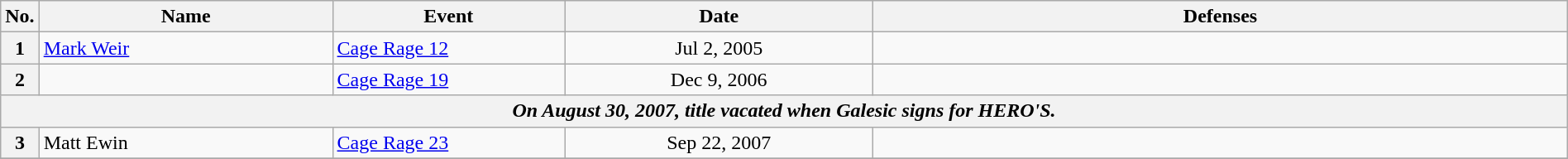<table class="wikitable" width=100%>
<tr>
<th width=1%>No.</th>
<th width=19%>Name</th>
<th width=15%>Event</th>
<th width=20%>Date</th>
<th width=45%>Defenses</th>
</tr>
<tr>
<th>1</th>
<td> <a href='#'>Mark Weir</a> <br></td>
<td><a href='#'>Cage Rage 12</a> <br></td>
<td align=center>Jul 2, 2005</td>
<td></td>
</tr>
<tr>
<th>2</th>
<td></td>
<td><a href='#'>Cage Rage 19</a> <br></td>
<td align=center>Dec 9, 2006</td>
<td></td>
</tr>
<tr>
<th colspan=5 align=center><em>On August 30, 2007, title vacated when Galesic signs for HERO'S.</em></th>
</tr>
<tr>
<th>3</th>
<td> Matt Ewin <br></td>
<td><a href='#'>Cage Rage 23</a> <br></td>
<td align=center>Sep 22, 2007</td>
<td></td>
</tr>
<tr>
</tr>
</table>
